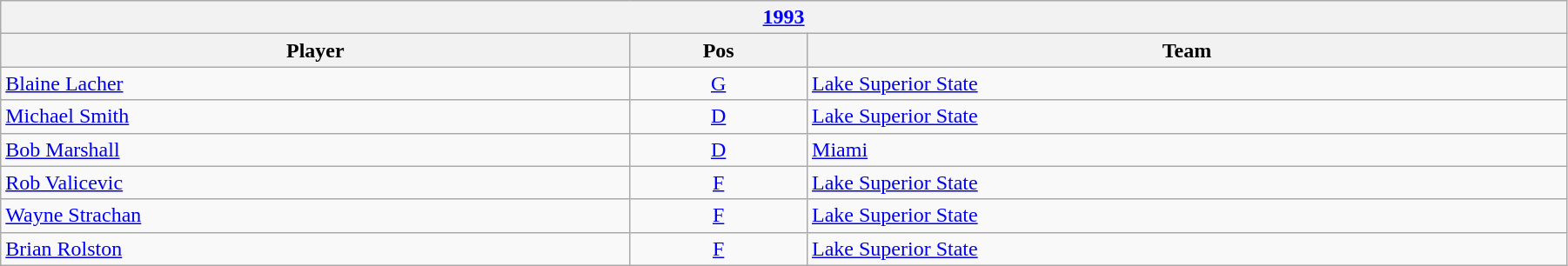<table class="wikitable" width=95%>
<tr>
<th colspan=3><a href='#'>1993</a></th>
</tr>
<tr>
<th>Player</th>
<th>Pos</th>
<th>Team</th>
</tr>
<tr>
<td><a href='#'>Blaine Lacher</a></td>
<td style="text-align:center;"><a href='#'>G</a></td>
<td><a href='#'>Lake Superior State</a></td>
</tr>
<tr>
<td><a href='#'>Michael Smith</a></td>
<td style="text-align:center;"><a href='#'>D</a></td>
<td><a href='#'>Lake Superior State</a></td>
</tr>
<tr>
<td><a href='#'>Bob Marshall</a></td>
<td style="text-align:center;"><a href='#'>D</a></td>
<td><a href='#'>Miami</a></td>
</tr>
<tr>
<td><a href='#'>Rob Valicevic</a></td>
<td style="text-align:center;"><a href='#'>F</a></td>
<td><a href='#'>Lake Superior State</a></td>
</tr>
<tr>
<td><a href='#'>Wayne Strachan</a></td>
<td style="text-align:center;"><a href='#'>F</a></td>
<td><a href='#'>Lake Superior State</a></td>
</tr>
<tr>
<td><a href='#'>Brian Rolston</a></td>
<td style="text-align:center;"><a href='#'>F</a></td>
<td><a href='#'>Lake Superior State</a></td>
</tr>
</table>
